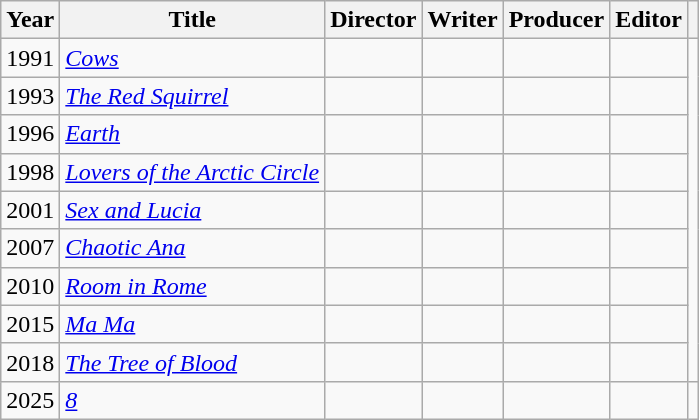<table class = "wikitable sortable">
<tr>
<th>Year</th>
<th>Title</th>
<th>Director</th>
<th>Writer</th>
<th>Producer</th>
<th>Editor</th>
<th></th>
</tr>
<tr>
<td>1991</td>
<td><em><a href='#'>Cows</a></em></td>
<td></td>
<td></td>
<td></td>
<td></td>
</tr>
<tr>
<td>1993</td>
<td><em><a href='#'>The Red Squirrel</a></em></td>
<td></td>
<td></td>
<td></td>
<td></td>
</tr>
<tr>
<td>1996</td>
<td><em><a href='#'>Earth</a></em></td>
<td></td>
<td></td>
<td></td>
<td></td>
</tr>
<tr>
<td>1998</td>
<td><em><a href='#'>Lovers of the Arctic Circle</a></em></td>
<td></td>
<td></td>
<td></td>
<td></td>
</tr>
<tr>
<td>2001</td>
<td><em><a href='#'>Sex and Lucia</a></em></td>
<td></td>
<td></td>
<td></td>
<td></td>
</tr>
<tr>
<td>2007</td>
<td><em><a href='#'>Chaotic Ana</a></em></td>
<td></td>
<td></td>
<td></td>
<td></td>
</tr>
<tr>
<td>2010</td>
<td><em><a href='#'>Room in Rome</a></em></td>
<td></td>
<td></td>
<td></td>
<td></td>
</tr>
<tr>
<td>2015</td>
<td><em><a href='#'>Ma Ma</a></em></td>
<td></td>
<td></td>
<td></td>
<td></td>
</tr>
<tr>
<td>2018</td>
<td><em><a href='#'>The Tree of Blood</a></em></td>
<td></td>
<td></td>
<td></td>
<td></td>
</tr>
<tr>
<td>2025</td>
<td><em><a href='#'>8</a></em></td>
<td></td>
<td></td>
<td></td>
<td></td>
<td></td>
</tr>
</table>
